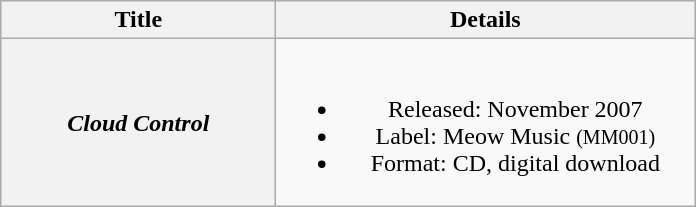<table class="wikitable plainrowheaders" style="text-align:center;" border="1">
<tr>
<th scope="col" style="width:11em;">Title</th>
<th scope="col" style="width:17em;">Details</th>
</tr>
<tr>
<th scope="row"><em>Cloud Control</em></th>
<td><br><ul><li>Released: November 2007</li><li>Label: Meow Music <small>(MM001)</small></li><li>Format: CD, digital download</li></ul></td>
</tr>
</table>
